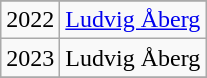<table class="wikitable">
<tr>
</tr>
<tr>
<td>2022</td>
<td><a href='#'>Ludvig Åberg</a></td>
</tr>
<tr>
<td>2023</td>
<td>Ludvig Åberg</td>
</tr>
<tr>
</tr>
</table>
